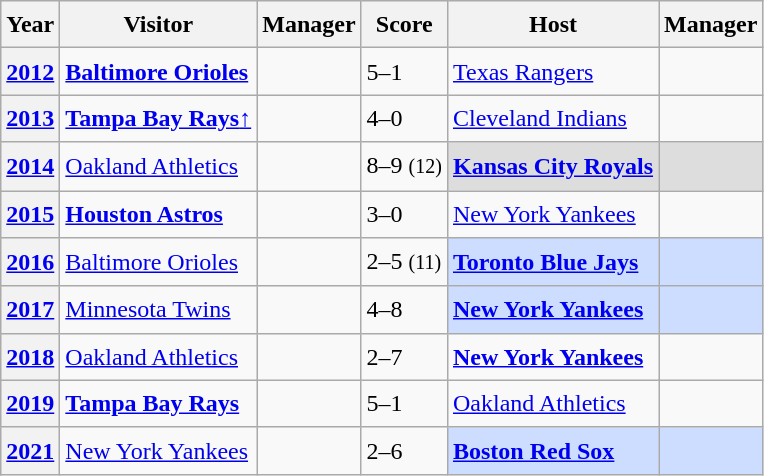<table class="wikitable sortable plainrowheaders" style="font-size:1.00em; line-height:1.5em;">
<tr>
<th scope="col">Year</th>
<th scope="col">Visitor</th>
<th scope="col">Manager</th>
<th scope="col">Score</th>
<th scope="col">Host</th>
<th scope="col">Manager</th>
</tr>
<tr>
<th scope="row" style="text-align:center"><a href='#'>2012</a></th>
<td><strong><a href='#'>Baltimore Orioles</a></strong></td>
<td></td>
<td>5–1</td>
<td><a href='#'>Texas Rangers</a></td>
<td></td>
</tr>
<tr>
<th scope="row" style="text-align:center"><a href='#'>2013</a></th>
<td><strong><a href='#'>Tampa Bay Rays</a></strong><a href='#'>↑</a></td>
<td></td>
<td>4–0</td>
<td><a href='#'>Cleveland Indians</a></td>
<td></td>
</tr>
<tr>
<th scope="row" style="text-align:center"><a href='#'>2014</a></th>
<td><a href='#'>Oakland Athletics</a></td>
<td></td>
<td>8–9 <small>(12)</small></td>
<td bgcolor="#dddddd"><strong><a href='#'>Kansas City Royals</a></strong></td>
<td bgcolor="#dddddd"></td>
</tr>
<tr>
<th scope="row" style="text-align:center"><a href='#'>2015</a></th>
<td><strong><a href='#'>Houston Astros</a></strong></td>
<td></td>
<td>3–0</td>
<td><a href='#'>New York Yankees</a></td>
<td></td>
</tr>
<tr>
<th scope="row" style="text-align:center"><a href='#'>2016</a></th>
<td><a href='#'>Baltimore Orioles</a></td>
<td></td>
<td>2–5 <small>(11)</small></td>
<td bgcolor="#ccddff"><strong><a href='#'>Toronto Blue Jays</a></strong></td>
<td bgcolor="#ccddff"></td>
</tr>
<tr>
<th scope="row" style="text-align:center"><a href='#'>2017</a></th>
<td><a href='#'>Minnesota Twins</a></td>
<td></td>
<td>4–8</td>
<td bgcolor="#ccddff"><strong><a href='#'>New York Yankees</a></strong></td>
<td bgcolor="#ccddff"></td>
</tr>
<tr>
<th scope="row" style="text-align:center"><a href='#'>2018</a></th>
<td><a href='#'>Oakland Athletics</a></td>
<td></td>
<td>2–7</td>
<td><strong><a href='#'>New York Yankees</a></strong></td>
<td></td>
</tr>
<tr>
<th scope="row" style="text-align:center"><a href='#'>2019</a></th>
<td><strong><a href='#'>Tampa Bay Rays</a></strong></td>
<td></td>
<td>5–1</td>
<td><a href='#'>Oakland Athletics</a></td>
<td></td>
</tr>
<tr>
<th scope="row" style="text-align:center"><a href='#'>2021</a></th>
<td><a href='#'>New York Yankees</a></td>
<td></td>
<td>2–6</td>
<td bgcolor="#ccddff"><strong><a href='#'>Boston Red Sox</a></strong></td>
<td bgcolor="#ccddff"></td>
</tr>
</table>
